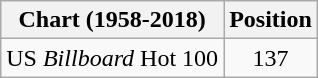<table class="wikitable plainrowheaders">
<tr>
<th>Chart (1958-2018)</th>
<th>Position</th>
</tr>
<tr>
<td>US <em>Billboard</em> Hot 100</td>
<td style="text-align:center;">137</td>
</tr>
</table>
